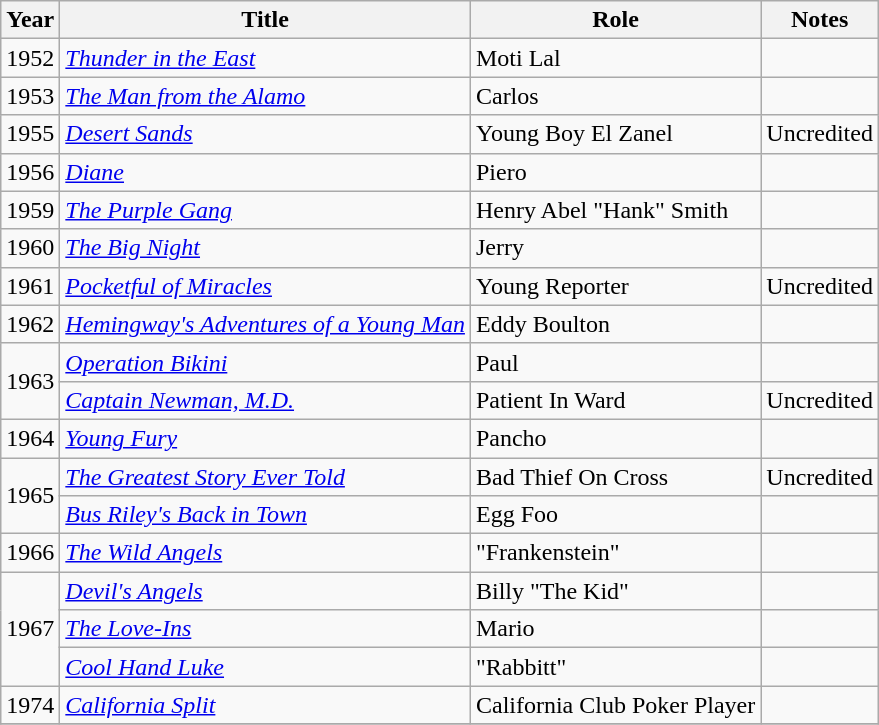<table class="wikitable sortable">
<tr>
<th>Year</th>
<th>Title</th>
<th>Role</th>
<th class="unsortable">Notes</th>
</tr>
<tr>
<td>1952</td>
<td><em><a href='#'>Thunder in the East</a></em></td>
<td>Moti Lal</td>
<td></td>
</tr>
<tr>
<td>1953</td>
<td><em><a href='#'>The Man from the Alamo</a></em></td>
<td>Carlos</td>
<td></td>
</tr>
<tr>
<td>1955</td>
<td><em><a href='#'>Desert Sands</a></em></td>
<td>Young Boy El Zanel</td>
<td>Uncredited</td>
</tr>
<tr>
<td>1956</td>
<td><em><a href='#'>Diane</a></em></td>
<td>Piero</td>
<td></td>
</tr>
<tr>
<td>1959</td>
<td><em><a href='#'>The Purple Gang</a></em></td>
<td>Henry Abel "Hank" Smith</td>
<td></td>
</tr>
<tr>
<td>1960</td>
<td><em><a href='#'>The Big Night</a></em></td>
<td>Jerry</td>
<td></td>
</tr>
<tr>
<td>1961</td>
<td><em><a href='#'>Pocketful of Miracles</a></em></td>
<td>Young Reporter</td>
<td>Uncredited</td>
</tr>
<tr>
<td>1962</td>
<td><em><a href='#'>Hemingway's Adventures of a Young Man</a></em></td>
<td>Eddy Boulton</td>
<td></td>
</tr>
<tr>
<td rowspan=2>1963</td>
<td><em><a href='#'>Operation Bikini</a></em></td>
<td>Paul</td>
<td></td>
</tr>
<tr>
<td><em><a href='#'>Captain Newman, M.D.</a></em></td>
<td>Patient In Ward</td>
<td>Uncredited</td>
</tr>
<tr>
<td>1964</td>
<td><em><a href='#'>Young Fury</a></em></td>
<td>Pancho</td>
<td></td>
</tr>
<tr>
<td rowspan=2>1965</td>
<td><em><a href='#'>The Greatest Story Ever Told</a></em></td>
<td>Bad Thief On Cross</td>
<td>Uncredited</td>
</tr>
<tr>
<td><em><a href='#'>Bus Riley's Back in Town</a></em></td>
<td>Egg Foo</td>
<td></td>
</tr>
<tr>
<td>1966</td>
<td><em><a href='#'>The Wild Angels</a></em></td>
<td>"Frankenstein"</td>
<td></td>
</tr>
<tr>
<td rowspan=3>1967</td>
<td><em><a href='#'>Devil's Angels</a></em></td>
<td>Billy "The Kid"</td>
<td></td>
</tr>
<tr>
<td><em><a href='#'>The Love-Ins</a></em></td>
<td>Mario</td>
<td></td>
</tr>
<tr>
<td><em><a href='#'>Cool Hand Luke</a></em></td>
<td>"Rabbitt"</td>
<td></td>
</tr>
<tr>
<td>1974</td>
<td><em><a href='#'>California Split</a></em></td>
<td>California Club Poker Player</td>
<td></td>
</tr>
<tr>
</tr>
</table>
